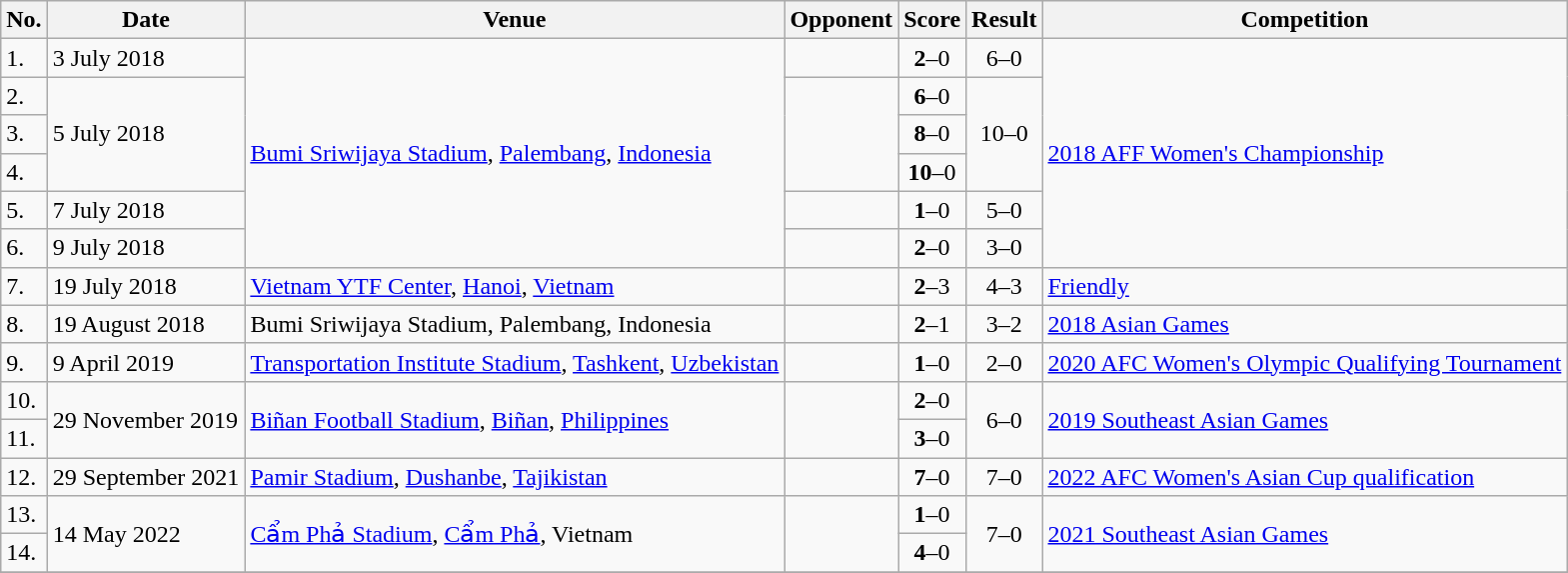<table class="wikitable">
<tr>
<th>No.</th>
<th>Date</th>
<th>Venue</th>
<th>Opponent</th>
<th>Score</th>
<th>Result</th>
<th>Competition</th>
</tr>
<tr>
<td>1.</td>
<td>3 July 2018</td>
<td rowspan=6><a href='#'>Bumi Sriwijaya Stadium</a>, <a href='#'>Palembang</a>, <a href='#'>Indonesia</a></td>
<td></td>
<td align=center><strong>2</strong>–0</td>
<td align=center>6–0</td>
<td rowspan=6><a href='#'>2018 AFF Women's Championship</a></td>
</tr>
<tr>
<td>2.</td>
<td rowspan="3">5 July 2018</td>
<td rowspan="3"></td>
<td align=center><strong>6</strong>–0</td>
<td rowspan="3" style="text-align:center;">10–0</td>
</tr>
<tr>
<td>3.</td>
<td align=center><strong>8</strong>–0</td>
</tr>
<tr>
<td>4.</td>
<td align=center><strong>10</strong>–0</td>
</tr>
<tr>
<td>5.</td>
<td>7 July 2018</td>
<td></td>
<td align=center><strong>1</strong>–0</td>
<td align=center>5–0</td>
</tr>
<tr>
<td>6.</td>
<td>9 July 2018</td>
<td></td>
<td align=center><strong>2</strong>–0</td>
<td align=center>3–0</td>
</tr>
<tr>
<td>7.</td>
<td>19 July 2018</td>
<td><a href='#'>Vietnam YTF Center</a>, <a href='#'>Hanoi</a>, <a href='#'>Vietnam</a></td>
<td></td>
<td align=center><strong>2</strong>–3</td>
<td align=center>4–3</td>
<td><a href='#'>Friendly</a></td>
</tr>
<tr>
<td>8.</td>
<td>19 August 2018</td>
<td>Bumi Sriwijaya Stadium, Palembang, Indonesia</td>
<td></td>
<td align=center><strong>2</strong>–1</td>
<td align=center>3–2</td>
<td><a href='#'>2018 Asian Games</a></td>
</tr>
<tr>
<td>9.</td>
<td>9 April 2019</td>
<td><a href='#'>Transportation Institute Stadium</a>, <a href='#'>Tashkent</a>, <a href='#'>Uzbekistan</a></td>
<td></td>
<td align=center><strong>1</strong>–0</td>
<td align=center>2–0</td>
<td><a href='#'>2020 AFC Women's Olympic Qualifying Tournament</a></td>
</tr>
<tr>
<td>10.</td>
<td rowspan="2">29 November 2019</td>
<td rowspan="2"><a href='#'>Biñan Football Stadium</a>, <a href='#'>Biñan</a>, <a href='#'>Philippines</a></td>
<td rowspan="2"></td>
<td align=center><strong>2</strong>–0</td>
<td rowspan="2" style="text-align:center;">6–0</td>
<td rowspan="2"><a href='#'>2019 Southeast Asian Games</a></td>
</tr>
<tr>
<td>11.</td>
<td align=center><strong>3</strong>–0</td>
</tr>
<tr>
<td>12.</td>
<td>29 September 2021</td>
<td><a href='#'>Pamir Stadium</a>, <a href='#'>Dushanbe</a>, <a href='#'>Tajikistan</a></td>
<td></td>
<td align=center><strong>7</strong>–0</td>
<td align=center>7–0</td>
<td><a href='#'>2022 AFC Women's Asian Cup qualification</a></td>
</tr>
<tr>
<td>13.</td>
<td rowspan=2>14 May 2022</td>
<td rowspan=2><a href='#'>Cẩm Phả Stadium</a>, <a href='#'>Cẩm Phả</a>, Vietnam</td>
<td rowspan=2></td>
<td align=center><strong>1</strong>–0</td>
<td rowspan=2 align=center>7–0</td>
<td rowspan=2><a href='#'>2021 Southeast Asian Games</a></td>
</tr>
<tr>
<td>14.</td>
<td align=center><strong>4</strong>–0</td>
</tr>
<tr>
</tr>
</table>
